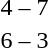<table style="text-align:center">
<tr>
<th width=200></th>
<th width=100></th>
<th width=200></th>
</tr>
<tr>
<td align=right></td>
<td>4 – 7</td>
<td align=left><strong></strong></td>
</tr>
<tr>
<td align=right><strong></strong></td>
<td>6 – 3</td>
<td align=left></td>
</tr>
</table>
